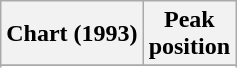<table class="wikitable plainrowheaders sortable" style="text-align:center;">
<tr>
<th scope="col">Chart (1993)</th>
<th scope="col">Peak<br>position</th>
</tr>
<tr>
</tr>
<tr>
</tr>
</table>
